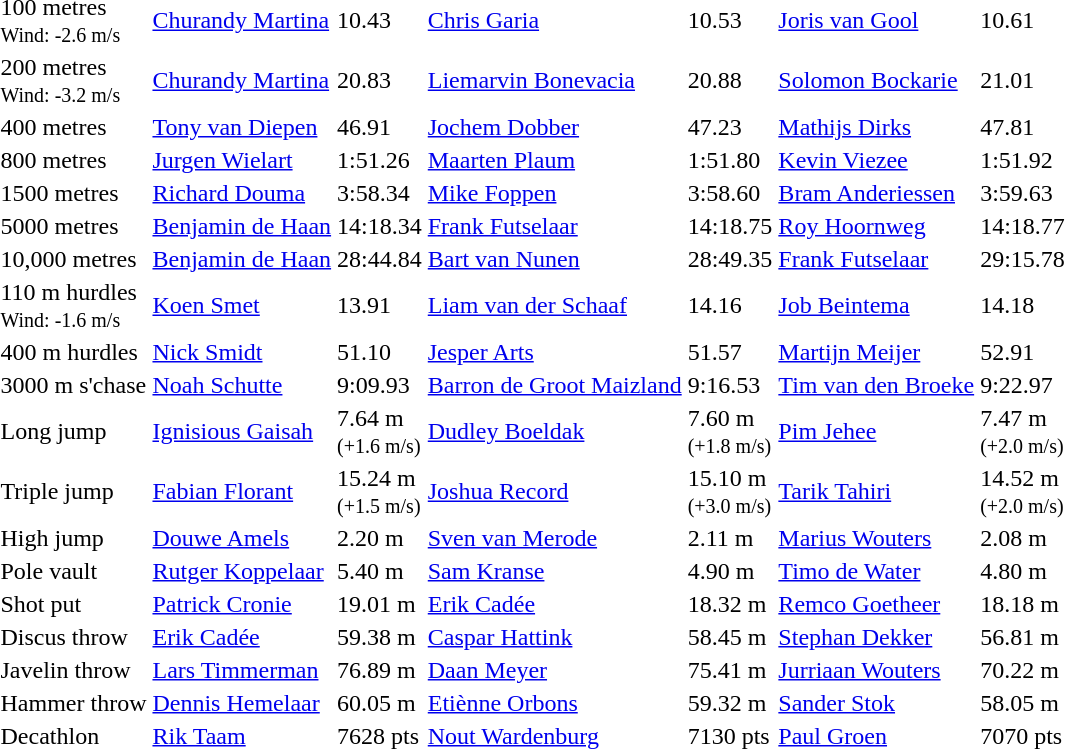<table>
<tr>
<td>100 metres<br><small>Wind: -2.6 m/s</small></td>
<td><a href='#'>Churandy Martina</a></td>
<td>10.43</td>
<td><a href='#'>Chris Garia</a></td>
<td>10.53</td>
<td><a href='#'>Joris van Gool</a></td>
<td>10.61</td>
</tr>
<tr>
<td>200 metres<br><small>Wind: -3.2 m/s</small></td>
<td><a href='#'>Churandy Martina</a></td>
<td>20.83</td>
<td><a href='#'>Liemarvin Bonevacia</a></td>
<td>20.88</td>
<td><a href='#'>Solomon Bockarie</a></td>
<td>21.01</td>
</tr>
<tr>
<td>400 metres</td>
<td><a href='#'>Tony van Diepen</a></td>
<td>46.91</td>
<td><a href='#'>Jochem Dobber</a></td>
<td>47.23</td>
<td><a href='#'>Mathijs Dirks</a></td>
<td>47.81</td>
</tr>
<tr>
<td>800 metres</td>
<td><a href='#'>Jurgen Wielart</a></td>
<td>1:51.26</td>
<td><a href='#'>Maarten Plaum</a></td>
<td>1:51.80</td>
<td><a href='#'>Kevin Viezee</a></td>
<td>1:51.92</td>
</tr>
<tr>
<td>1500 metres</td>
<td><a href='#'>Richard Douma</a></td>
<td>3:58.34</td>
<td><a href='#'>Mike Foppen</a></td>
<td>3:58.60</td>
<td><a href='#'>Bram Anderiessen</a></td>
<td>3:59.63</td>
</tr>
<tr>
<td>5000 metres</td>
<td><a href='#'>Benjamin de Haan</a></td>
<td>14:18.34</td>
<td><a href='#'>Frank Futselaar</a></td>
<td>14:18.75</td>
<td><a href='#'>Roy Hoornweg</a></td>
<td>14:18.77</td>
</tr>
<tr>
<td>10,000 metres</td>
<td><a href='#'>Benjamin de Haan</a></td>
<td>28:44.84</td>
<td><a href='#'>Bart van Nunen</a></td>
<td>28:49.35</td>
<td><a href='#'>Frank Futselaar</a></td>
<td>29:15.78</td>
</tr>
<tr>
<td>110 m hurdles<br><small>Wind: -1.6 m/s</small></td>
<td><a href='#'>Koen Smet</a></td>
<td>13.91</td>
<td><a href='#'>Liam van der Schaaf</a></td>
<td>14.16</td>
<td><a href='#'>Job Beintema</a></td>
<td>14.18</td>
</tr>
<tr>
<td>400 m hurdles</td>
<td><a href='#'>Nick Smidt</a></td>
<td>51.10</td>
<td><a href='#'>Jesper Arts</a></td>
<td>51.57</td>
<td><a href='#'>Martijn Meijer</a></td>
<td>52.91</td>
</tr>
<tr>
<td>3000 m s'chase</td>
<td><a href='#'>Noah Schutte</a></td>
<td>9:09.93</td>
<td><a href='#'>Barron de Groot Maizland</a></td>
<td>9:16.53</td>
<td><a href='#'>Tim van den Broeke</a></td>
<td>9:22.97</td>
</tr>
<tr>
<td>Long jump</td>
<td><a href='#'>Ignisious Gaisah</a></td>
<td>7.64 m<br><small>(+1.6 m/s)</small></td>
<td><a href='#'>Dudley Boeldak</a></td>
<td>7.60 m<br><small>(+1.8 m/s)</small></td>
<td><a href='#'>Pim Jehee</a></td>
<td>7.47 m<br><small>(+2.0 m/s)</small></td>
</tr>
<tr>
<td>Triple jump</td>
<td><a href='#'>Fabian Florant</a></td>
<td>15.24 m<br><small>(+1.5 m/s)</small></td>
<td><a href='#'>Joshua Record</a></td>
<td>15.10 m<br><small>(+3.0 m/s)</small></td>
<td><a href='#'>Tarik Tahiri</a></td>
<td>14.52 m<br><small>(+2.0 m/s)</small></td>
</tr>
<tr>
<td>High jump</td>
<td><a href='#'>Douwe Amels</a></td>
<td>2.20 m</td>
<td><a href='#'>Sven van Merode</a></td>
<td>2.11 m</td>
<td><a href='#'>Marius Wouters</a></td>
<td>2.08 m</td>
</tr>
<tr>
<td>Pole vault</td>
<td><a href='#'>Rutger Koppelaar</a></td>
<td>5.40 m</td>
<td><a href='#'>Sam Kranse</a></td>
<td>4.90 m</td>
<td><a href='#'>Timo de Water</a></td>
<td>4.80 m</td>
</tr>
<tr>
<td>Shot put</td>
<td><a href='#'>Patrick Cronie</a></td>
<td>19.01 m</td>
<td><a href='#'>Erik Cadée</a></td>
<td>18.32 m</td>
<td><a href='#'>Remco Goetheer</a></td>
<td>18.18 m</td>
</tr>
<tr>
<td>Discus throw</td>
<td><a href='#'>Erik Cadée</a></td>
<td>59.38 m</td>
<td><a href='#'>Caspar Hattink</a></td>
<td>58.45 m</td>
<td><a href='#'>Stephan Dekker</a></td>
<td>56.81 m</td>
</tr>
<tr>
<td>Javelin throw</td>
<td><a href='#'>Lars Timmerman</a></td>
<td>76.89 m</td>
<td><a href='#'>Daan Meyer</a></td>
<td>75.41 m</td>
<td><a href='#'>Jurriaan Wouters</a></td>
<td>70.22 m</td>
</tr>
<tr>
<td>Hammer throw</td>
<td><a href='#'>Dennis Hemelaar</a></td>
<td>60.05 m</td>
<td><a href='#'>Etiènne Orbons</a></td>
<td>59.32 m</td>
<td><a href='#'>Sander Stok</a></td>
<td>58.05 m</td>
</tr>
<tr>
<td>Decathlon</td>
<td><a href='#'>Rik Taam</a></td>
<td>7628 pts</td>
<td><a href='#'>Nout Wardenburg</a></td>
<td>7130 pts</td>
<td><a href='#'>Paul Groen</a></td>
<td>7070 pts</td>
</tr>
</table>
